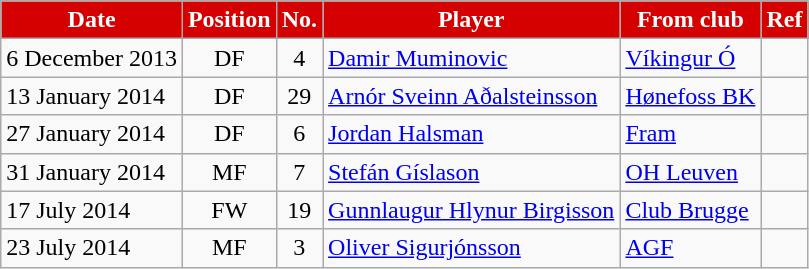<table class="wikitable sortable">
<tr>
<th style="background:#d50000; color:white;"><strong>Date</strong></th>
<th style="background:#d50000; color:white;"><strong>Position</strong></th>
<th style="background:#d50000; color:white;"><strong>No.</strong></th>
<th style="background:#d50000; color:white;"><strong>Player</strong></th>
<th style="background:#d50000; color:white;"><strong>From club</strong></th>
<th style="background:#d50000; color:white;"><strong>Ref</strong></th>
</tr>
<tr>
<td>6 December 2013</td>
<td style="text-align:center;">DF</td>
<td style="text-align:center;">4</td>
<td style="text-align:left;"> <a href='#'>Damir Muminovic</a></td>
<td style="text-align:left;"> <a href='#'>Víkingur Ó</a></td>
<td></td>
</tr>
<tr>
<td>13 January 2014</td>
<td style="text-align:center;">DF</td>
<td style="text-align:center;">29</td>
<td style="text-align:left;"> <a href='#'>Arnór Sveinn Aðalsteinsson</a></td>
<td style="text-align:left;"> <a href='#'>Hønefoss BK</a></td>
<td></td>
</tr>
<tr>
<td>27 January 2014</td>
<td style="text-align:center;">DF</td>
<td style="text-align:center;">6</td>
<td style="text-align:left;"> <a href='#'>Jordan Halsman</a></td>
<td style="text-align:left;"> <a href='#'>Fram</a></td>
<td></td>
</tr>
<tr>
<td>31 January 2014</td>
<td style="text-align:center;">MF</td>
<td style="text-align:center;">7</td>
<td style="text-align:left;"> <a href='#'>Stefán Gíslason</a></td>
<td style="text-align:left;"> <a href='#'>OH Leuven</a></td>
<td></td>
</tr>
<tr>
<td>17 July 2014</td>
<td style="text-align:center;">FW</td>
<td style="text-align:center;">19</td>
<td style="text-align:left;"> <a href='#'>Gunnlaugur Hlynur Birgisson</a></td>
<td style="text-align:left;"> <a href='#'>Club Brugge</a></td>
<td></td>
</tr>
<tr>
<td>23 July 2014</td>
<td style="text-align:center;">MF</td>
<td style="text-align:center;">3</td>
<td style="text-align:left;"> <a href='#'>Oliver Sigurjónsson</a></td>
<td style="text-align:left;"> <a href='#'>AGF</a></td>
<td></td>
</tr>
</table>
